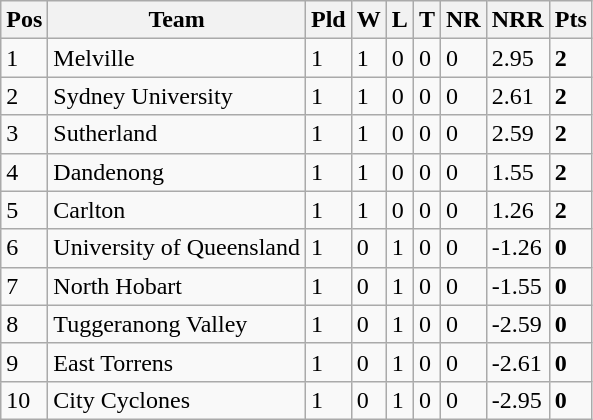<table class="wikitable">
<tr>
<th>Pos</th>
<th>Team</th>
<th>Pld</th>
<th>W</th>
<th>L</th>
<th>T</th>
<th>NR</th>
<th>NRR</th>
<th>Pts</th>
</tr>
<tr>
<td>1</td>
<td> Melville</td>
<td>1</td>
<td>1</td>
<td>0</td>
<td>0</td>
<td>0</td>
<td>2.95</td>
<td><strong>2</strong></td>
</tr>
<tr>
<td>2</td>
<td> Sydney University</td>
<td>1</td>
<td>1</td>
<td>0</td>
<td>0</td>
<td>0</td>
<td>2.61</td>
<td><strong>2</strong></td>
</tr>
<tr>
<td>3</td>
<td> Sutherland</td>
<td>1</td>
<td>1</td>
<td>0</td>
<td>0</td>
<td>0</td>
<td>2.59</td>
<td><strong>2</strong></td>
</tr>
<tr>
<td>4</td>
<td> Dandenong</td>
<td>1</td>
<td>1</td>
<td>0</td>
<td>0</td>
<td>0</td>
<td>1.55</td>
<td><strong>2</strong></td>
</tr>
<tr>
<td>5</td>
<td> Carlton</td>
<td>1</td>
<td>1</td>
<td>0</td>
<td>0</td>
<td>0</td>
<td>1.26</td>
<td><strong>2</strong></td>
</tr>
<tr>
<td>6</td>
<td> University of Queensland</td>
<td>1</td>
<td>0</td>
<td>1</td>
<td>0</td>
<td>0</td>
<td>-1.26</td>
<td><strong>0</strong></td>
</tr>
<tr>
<td>7</td>
<td> North Hobart</td>
<td>1</td>
<td>0</td>
<td>1</td>
<td>0</td>
<td>0</td>
<td>-1.55</td>
<td><strong>0</strong></td>
</tr>
<tr>
<td>8</td>
<td> Tuggeranong Valley</td>
<td>1</td>
<td>0</td>
<td>1</td>
<td>0</td>
<td>0</td>
<td>-2.59</td>
<td><strong>0</strong></td>
</tr>
<tr>
<td>9</td>
<td> East Torrens</td>
<td>1</td>
<td>0</td>
<td>1</td>
<td>0</td>
<td>0</td>
<td>-2.61</td>
<td><strong>0</strong></td>
</tr>
<tr>
<td>10</td>
<td> City Cyclones</td>
<td>1</td>
<td>0</td>
<td>1</td>
<td>0</td>
<td>0</td>
<td>-2.95</td>
<td><strong>0</strong></td>
</tr>
</table>
